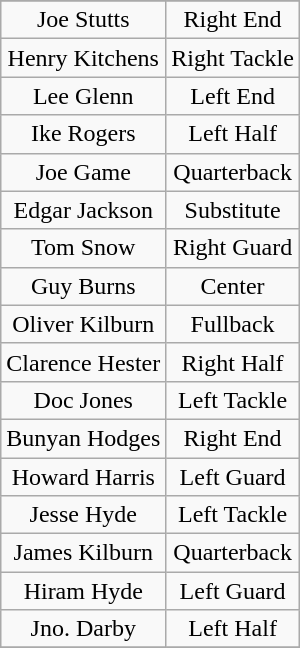<table class="wikitable sortable" style="text-align:center">
<tr>
</tr>
<tr>
<td>Joe Stutts</td>
<td>Right End</td>
</tr>
<tr>
<td>Henry Kitchens</td>
<td>Right Tackle</td>
</tr>
<tr>
<td>Lee Glenn</td>
<td>Left End</td>
</tr>
<tr>
<td>Ike Rogers</td>
<td>Left Half</td>
</tr>
<tr>
<td>Joe Game</td>
<td>Quarterback</td>
</tr>
<tr>
<td>Edgar Jackson</td>
<td>Substitute</td>
</tr>
<tr>
<td>Tom Snow</td>
<td>Right Guard</td>
</tr>
<tr>
<td>Guy Burns</td>
<td>Center</td>
</tr>
<tr>
<td>Oliver Kilburn</td>
<td>Fullback</td>
</tr>
<tr>
<td>Clarence Hester</td>
<td>Right Half</td>
</tr>
<tr>
<td>Doc Jones</td>
<td>Left Tackle</td>
</tr>
<tr>
<td>Bunyan Hodges</td>
<td>Right End</td>
</tr>
<tr>
<td>Howard Harris</td>
<td>Left Guard</td>
</tr>
<tr>
<td>Jesse Hyde</td>
<td>Left Tackle</td>
</tr>
<tr>
<td>James Kilburn</td>
<td>Quarterback</td>
</tr>
<tr>
<td>Hiram Hyde</td>
<td>Left Guard</td>
</tr>
<tr>
<td>Jno. Darby</td>
<td>Left Half</td>
</tr>
<tr>
</tr>
</table>
